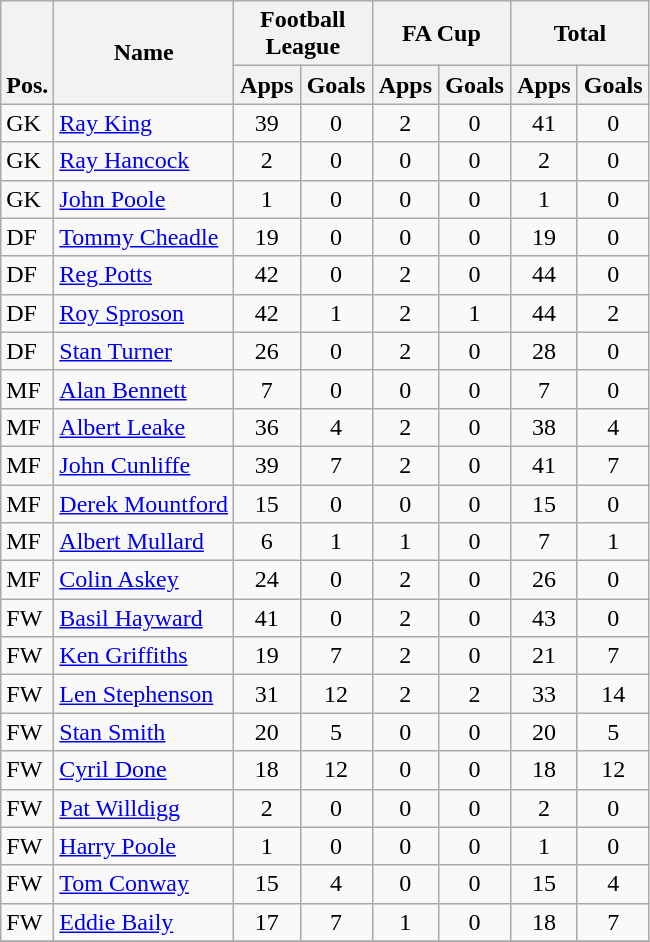<table class="wikitable" style="text-align:center">
<tr>
<th rowspan="2" valign="bottom">Pos.</th>
<th rowspan="2">Name</th>
<th colspan="2" width="85">Football League</th>
<th colspan="2" width="85">FA Cup</th>
<th colspan="2" width="85">Total</th>
</tr>
<tr>
<th>Apps</th>
<th>Goals</th>
<th>Apps</th>
<th>Goals</th>
<th>Apps</th>
<th>Goals</th>
</tr>
<tr>
<td align="left">GK</td>
<td align="left"> <a href='#'>Ray King</a></td>
<td>39</td>
<td>0</td>
<td>2</td>
<td>0</td>
<td>41</td>
<td>0</td>
</tr>
<tr>
<td align="left">GK</td>
<td align="left"> <a href='#'>Ray Hancock</a></td>
<td>2</td>
<td>0</td>
<td>0</td>
<td>0</td>
<td>2</td>
<td>0</td>
</tr>
<tr>
<td align="left">GK</td>
<td align="left"> <a href='#'>John Poole</a></td>
<td>1</td>
<td>0</td>
<td>0</td>
<td>0</td>
<td>1</td>
<td>0</td>
</tr>
<tr>
<td align="left">DF</td>
<td align="left"> <a href='#'>Tommy Cheadle</a></td>
<td>19</td>
<td>0</td>
<td>0</td>
<td>0</td>
<td>19</td>
<td>0</td>
</tr>
<tr>
<td align="left">DF</td>
<td align="left"> <a href='#'>Reg Potts</a></td>
<td>42</td>
<td>0</td>
<td>2</td>
<td>0</td>
<td>44</td>
<td>0</td>
</tr>
<tr>
<td align="left">DF</td>
<td align="left"> <a href='#'>Roy Sproson</a></td>
<td>42</td>
<td>1</td>
<td>2</td>
<td>1</td>
<td>44</td>
<td>2</td>
</tr>
<tr>
<td align="left">DF</td>
<td align="left"> <a href='#'>Stan Turner</a></td>
<td>26</td>
<td>0</td>
<td>2</td>
<td>0</td>
<td>28</td>
<td>0</td>
</tr>
<tr>
<td align="left">MF</td>
<td align="left"> <a href='#'>Alan Bennett</a></td>
<td>7</td>
<td>0</td>
<td>0</td>
<td>0</td>
<td>7</td>
<td>0</td>
</tr>
<tr>
<td align="left">MF</td>
<td align="left"> <a href='#'>Albert Leake</a></td>
<td>36</td>
<td>4</td>
<td>2</td>
<td>0</td>
<td>38</td>
<td>4</td>
</tr>
<tr>
<td align="left">MF</td>
<td align="left"> <a href='#'>John Cunliffe</a></td>
<td>39</td>
<td>7</td>
<td>2</td>
<td>0</td>
<td>41</td>
<td>7</td>
</tr>
<tr>
<td align="left">MF</td>
<td align="left"> <a href='#'>Derek Mountford</a></td>
<td>15</td>
<td>0</td>
<td>0</td>
<td>0</td>
<td>15</td>
<td>0</td>
</tr>
<tr>
<td align="left">MF</td>
<td align="left"> <a href='#'>Albert Mullard</a></td>
<td>6</td>
<td>1</td>
<td>1</td>
<td>0</td>
<td>7</td>
<td>1</td>
</tr>
<tr>
<td align="left">MF</td>
<td align="left"> <a href='#'>Colin Askey</a></td>
<td>24</td>
<td>0</td>
<td>2</td>
<td>0</td>
<td>26</td>
<td>0</td>
</tr>
<tr>
<td align="left">FW</td>
<td align="left"> <a href='#'>Basil Hayward</a></td>
<td>41</td>
<td>0</td>
<td>2</td>
<td>0</td>
<td>43</td>
<td>0</td>
</tr>
<tr>
<td align="left">FW</td>
<td align="left"> <a href='#'>Ken Griffiths</a></td>
<td>19</td>
<td>7</td>
<td>2</td>
<td>0</td>
<td>21</td>
<td>7</td>
</tr>
<tr>
<td align="left">FW</td>
<td align="left"> <a href='#'>Len Stephenson</a></td>
<td>31</td>
<td>12</td>
<td>2</td>
<td>2</td>
<td>33</td>
<td>14</td>
</tr>
<tr>
<td align="left">FW</td>
<td align="left"> <a href='#'>Stan Smith</a></td>
<td>20</td>
<td>5</td>
<td>0</td>
<td>0</td>
<td>20</td>
<td>5</td>
</tr>
<tr>
<td align="left">FW</td>
<td align="left"> <a href='#'>Cyril Done</a></td>
<td>18</td>
<td>12</td>
<td>0</td>
<td>0</td>
<td>18</td>
<td>12</td>
</tr>
<tr>
<td align="left">FW</td>
<td align="left"> <a href='#'>Pat Willdigg</a></td>
<td>2</td>
<td>0</td>
<td>0</td>
<td>0</td>
<td>2</td>
<td>0</td>
</tr>
<tr>
<td align="left">FW</td>
<td align="left"> <a href='#'>Harry Poole</a></td>
<td>1</td>
<td>0</td>
<td>0</td>
<td>0</td>
<td>1</td>
<td>0</td>
</tr>
<tr>
<td align="left">FW</td>
<td align="left"> <a href='#'>Tom Conway</a></td>
<td>15</td>
<td>4</td>
<td>0</td>
<td>0</td>
<td>15</td>
<td>4</td>
</tr>
<tr>
<td align="left">FW</td>
<td align="left"> <a href='#'>Eddie Baily</a></td>
<td>17</td>
<td>7</td>
<td>1</td>
<td>0</td>
<td>18</td>
<td>7</td>
</tr>
<tr>
</tr>
</table>
